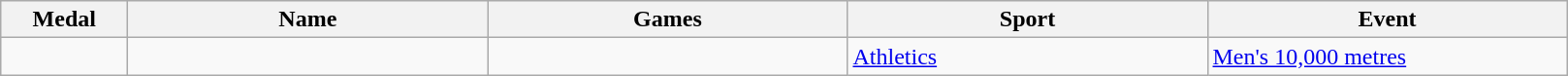<table class="wikitable sortable">
<tr>
<th style="width:5em">Medal</th>
<th style="width:15em">Name</th>
<th style="width:15em">Games</th>
<th style="width:15em">Sport</th>
<th style="width:15em">Event</th>
</tr>
<tr>
<td></td>
<td></td>
<td></td>
<td> <a href='#'>Athletics</a></td>
<td><a href='#'>Men's 10,000 metres</a></td>
</tr>
</table>
